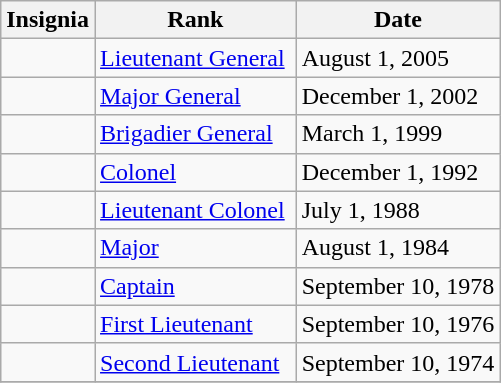<table class="wikitable">
<tr>
<th>Insignia</th>
<th>Rank</th>
<th>Date</th>
</tr>
<tr>
<td></td>
<td><a href='#'>Lieutenant General</a> </td>
<td>August 1, 2005</td>
</tr>
<tr>
<td></td>
<td><a href='#'>Major General</a></td>
<td>December 1, 2002</td>
</tr>
<tr>
<td></td>
<td><a href='#'>Brigadier General</a></td>
<td>March 1, 1999</td>
</tr>
<tr>
<td></td>
<td><a href='#'>Colonel</a></td>
<td>December 1, 1992</td>
</tr>
<tr>
<td></td>
<td><a href='#'>Lieutenant Colonel</a></td>
<td>July 1, 1988</td>
</tr>
<tr>
<td></td>
<td><a href='#'>Major</a></td>
<td>August 1, 1984</td>
</tr>
<tr>
<td></td>
<td><a href='#'>Captain</a></td>
<td>September 10, 1978</td>
</tr>
<tr>
<td></td>
<td><a href='#'>First Lieutenant</a></td>
<td>September 10, 1976</td>
</tr>
<tr>
<td></td>
<td><a href='#'>Second Lieutenant</a></td>
<td>September 10, 1974</td>
</tr>
<tr>
</tr>
</table>
